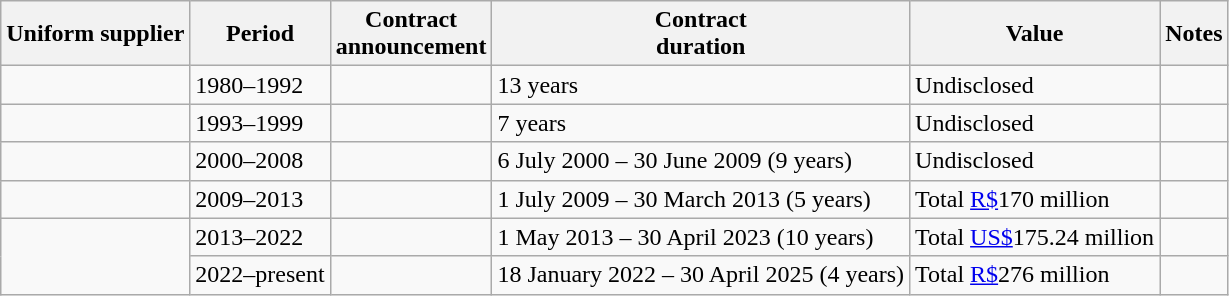<table class="wikitable" style="text-align: left">
<tr>
<th>Uniform supplier</th>
<th>Period</th>
<th>Contract<br>announcement</th>
<th>Contract<br>duration</th>
<th>Value</th>
<th>Notes</th>
</tr>
<tr>
<td></td>
<td>1980–1992</td>
<td></td>
<td>13 years</td>
<td>Undisclosed</td>
<td></td>
</tr>
<tr>
<td></td>
<td>1993–1999</td>
<td></td>
<td>7 years</td>
<td>Undisclosed</td>
</tr>
<tr>
<td></td>
<td>2000–2008</td>
<td></td>
<td>6 July 2000 – 30 June 2009 (9 years)</td>
<td>Undisclosed</td>
<td></td>
</tr>
<tr>
<td></td>
<td>2009–2013</td>
<td></td>
<td>1 July 2009 – 30 March 2013 (5 years)</td>
<td>Total <a href='#'>R$</a>170 million</td>
<td></td>
</tr>
<tr>
<td rowspan="2"></td>
<td>2013–2022</td>
<td></td>
<td>1 May 2013 – 30 April 2023 (10 years)</td>
<td>Total <a href='#'>US$</a>175.24 million</td>
<td></td>
</tr>
<tr>
<td>2022–present</td>
<td></td>
<td>18 January 2022 – 30 April 2025 (4 years)</td>
<td>Total <a href='#'>R$</a>276 million</td>
<td></td>
</tr>
</table>
